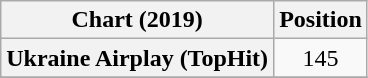<table class="wikitable plainrowheaders" style="text-align:center">
<tr>
<th>Chart (2019)</th>
<th>Position</th>
</tr>
<tr>
<th scope="row">Ukraine Airplay (TopHit)</th>
<td>145</td>
</tr>
<tr>
</tr>
</table>
